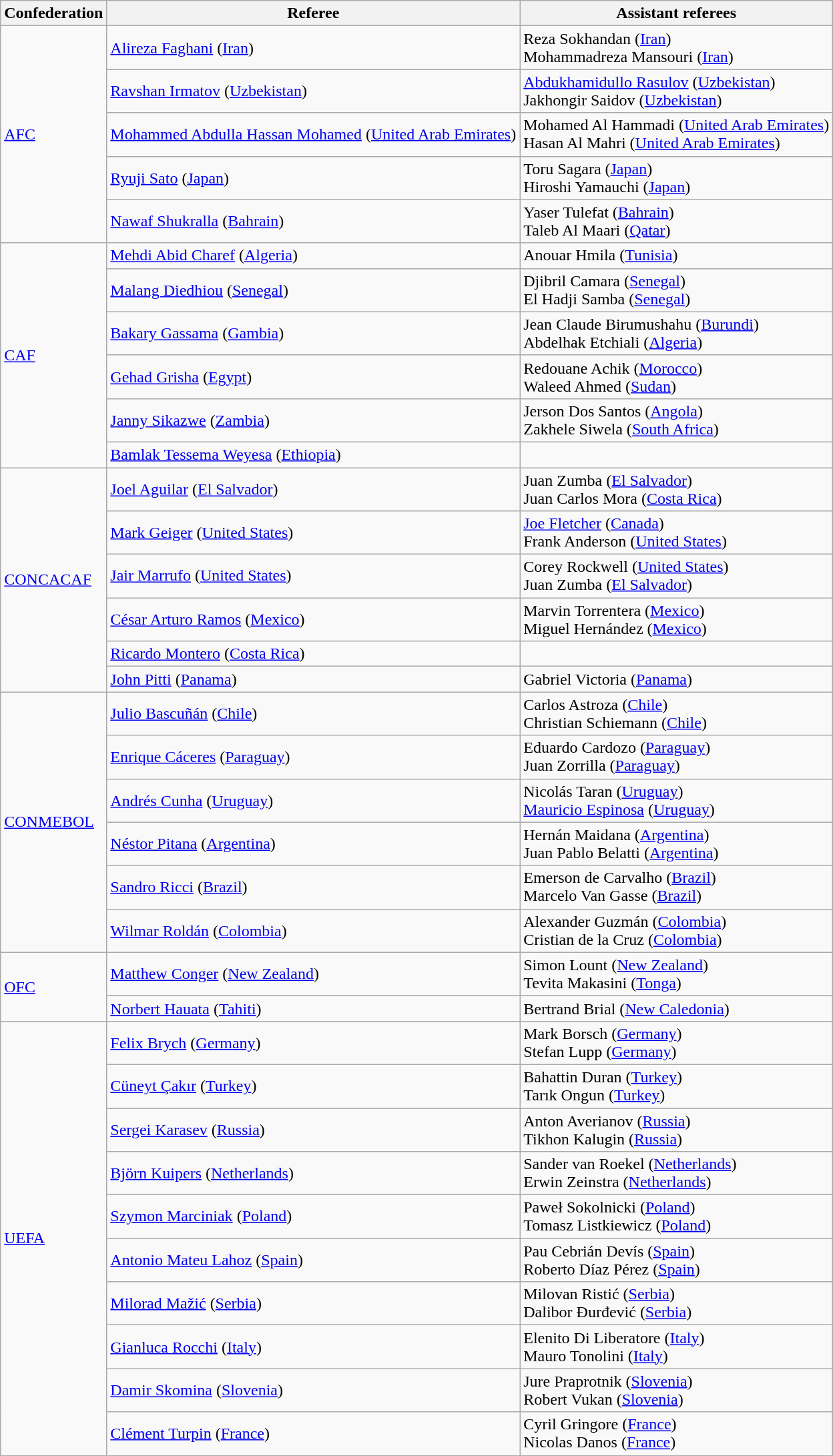<table class="wikitable">
<tr>
<th>Confederation</th>
<th>Referee</th>
<th>Assistant referees</th>
</tr>
<tr>
<td rowspan="5"><a href='#'>AFC</a></td>
<td><a href='#'>Alireza Faghani</a> (<a href='#'>Iran</a>)</td>
<td>Reza Sokhandan (<a href='#'>Iran</a>)<br>Mohammadreza Mansouri (<a href='#'>Iran</a>)</td>
</tr>
<tr>
<td><a href='#'>Ravshan Irmatov</a> (<a href='#'>Uzbekistan</a>)</td>
<td><a href='#'>Abdukhamidullo Rasulov</a> (<a href='#'>Uzbekistan</a>)<br>Jakhongir Saidov (<a href='#'>Uzbekistan</a>)</td>
</tr>
<tr>
<td><a href='#'>Mohammed Abdulla Hassan Mohamed</a> (<a href='#'>United Arab Emirates</a>)</td>
<td>Mohamed Al Hammadi (<a href='#'>United Arab Emirates</a>)<br>Hasan Al Mahri (<a href='#'>United Arab Emirates</a>)</td>
</tr>
<tr>
<td><a href='#'>Ryuji Sato</a> (<a href='#'>Japan</a>)</td>
<td>Toru Sagara (<a href='#'>Japan</a>)<br>Hiroshi Yamauchi (<a href='#'>Japan</a>)</td>
</tr>
<tr>
<td><a href='#'>Nawaf Shukralla</a> (<a href='#'>Bahrain</a>)</td>
<td>Yaser Tulefat (<a href='#'>Bahrain</a>)<br>Taleb Al Maari (<a href='#'>Qatar</a>)</td>
</tr>
<tr>
<td rowspan="6"><a href='#'>CAF</a></td>
<td><a href='#'>Mehdi Abid Charef</a> (<a href='#'>Algeria</a>)</td>
<td>Anouar Hmila (<a href='#'>Tunisia</a>)</td>
</tr>
<tr>
<td><a href='#'>Malang Diedhiou</a> (<a href='#'>Senegal</a>)</td>
<td>Djibril Camara (<a href='#'>Senegal</a>)<br>El Hadji Samba (<a href='#'>Senegal</a>)</td>
</tr>
<tr>
<td><a href='#'>Bakary Gassama</a> (<a href='#'>Gambia</a>)</td>
<td>Jean Claude Birumushahu (<a href='#'>Burundi</a>)<br>Abdelhak Etchiali (<a href='#'>Algeria</a>)</td>
</tr>
<tr>
<td><a href='#'>Gehad Grisha</a> (<a href='#'>Egypt</a>)</td>
<td>Redouane Achik (<a href='#'>Morocco</a>)<br>Waleed Ahmed (<a href='#'>Sudan</a>)</td>
</tr>
<tr>
<td><a href='#'>Janny Sikazwe</a> (<a href='#'>Zambia</a>)</td>
<td>Jerson Dos Santos (<a href='#'>Angola</a>)<br>Zakhele Siwela (<a href='#'>South Africa</a>)</td>
</tr>
<tr>
<td><a href='#'>Bamlak Tessema Weyesa</a> (<a href='#'>Ethiopia</a>)</td>
<td></td>
</tr>
<tr>
<td rowspan="6"><a href='#'>CONCACAF</a></td>
<td><a href='#'>Joel Aguilar</a> (<a href='#'>El Salvador</a>)</td>
<td>Juan Zumba (<a href='#'>El Salvador</a>)<br>Juan Carlos Mora (<a href='#'>Costa Rica</a>)</td>
</tr>
<tr>
<td><a href='#'>Mark Geiger</a> (<a href='#'>United States</a>)</td>
<td><a href='#'>Joe Fletcher</a> (<a href='#'>Canada</a>)<br>Frank Anderson (<a href='#'>United States</a>)</td>
</tr>
<tr>
<td><a href='#'>Jair Marrufo</a> (<a href='#'>United States</a>)</td>
<td>Corey Rockwell (<a href='#'>United States</a>)<br>Juan Zumba (<a href='#'>El Salvador</a>)</td>
</tr>
<tr>
<td><a href='#'>César Arturo Ramos</a> (<a href='#'>Mexico</a>)</td>
<td>Marvin Torrentera (<a href='#'>Mexico</a>)<br>Miguel Hernández (<a href='#'>Mexico</a>)</td>
</tr>
<tr>
<td><a href='#'>Ricardo Montero</a> (<a href='#'>Costa Rica</a>)</td>
<td></td>
</tr>
<tr>
<td><a href='#'>John Pitti</a> (<a href='#'>Panama</a>)</td>
<td>Gabriel Victoria (<a href='#'>Panama</a>)</td>
</tr>
<tr>
<td rowspan="6"><a href='#'>CONMEBOL</a></td>
<td><a href='#'>Julio Bascuñán</a> (<a href='#'>Chile</a>)</td>
<td>Carlos Astroza (<a href='#'>Chile</a>)<br>Christian Schiemann (<a href='#'>Chile</a>)</td>
</tr>
<tr>
<td><a href='#'>Enrique Cáceres</a> (<a href='#'>Paraguay</a>)</td>
<td>Eduardo Cardozo (<a href='#'>Paraguay</a>)<br>Juan Zorrilla (<a href='#'>Paraguay</a>)</td>
</tr>
<tr>
<td><a href='#'>Andrés Cunha</a> (<a href='#'>Uruguay</a>)</td>
<td>Nicolás Taran (<a href='#'>Uruguay</a>)<br><a href='#'>Mauricio Espinosa</a> (<a href='#'>Uruguay</a>)</td>
</tr>
<tr>
<td><a href='#'>Néstor Pitana</a> (<a href='#'>Argentina</a>)</td>
<td>Hernán Maidana (<a href='#'>Argentina</a>)<br>Juan Pablo Belatti (<a href='#'>Argentina</a>)</td>
</tr>
<tr>
<td><a href='#'>Sandro Ricci</a> (<a href='#'>Brazil</a>)</td>
<td>Emerson de Carvalho (<a href='#'>Brazil</a>)<br>Marcelo Van Gasse (<a href='#'>Brazil</a>)</td>
</tr>
<tr>
<td><a href='#'>Wilmar Roldán</a> (<a href='#'>Colombia</a>)</td>
<td>Alexander Guzmán (<a href='#'>Colombia</a>)<br>Cristian de la Cruz (<a href='#'>Colombia</a>)</td>
</tr>
<tr>
<td rowspan="2"><a href='#'>OFC</a></td>
<td><a href='#'>Matthew Conger</a> (<a href='#'>New Zealand</a>)</td>
<td>Simon Lount (<a href='#'>New Zealand</a>)<br>Tevita Makasini (<a href='#'>Tonga</a>)</td>
</tr>
<tr>
<td><a href='#'>Norbert Hauata</a> (<a href='#'>Tahiti</a>)</td>
<td>Bertrand Brial (<a href='#'>New Caledonia</a>)</td>
</tr>
<tr>
<td rowspan="10"><a href='#'>UEFA</a></td>
<td><a href='#'>Felix Brych</a> (<a href='#'>Germany</a>)</td>
<td>Mark Borsch (<a href='#'>Germany</a>)<br>Stefan Lupp (<a href='#'>Germany</a>)</td>
</tr>
<tr>
<td><a href='#'>Cüneyt Çakır</a> (<a href='#'>Turkey</a>)</td>
<td>Bahattin Duran (<a href='#'>Turkey</a>)<br>Tarık Ongun (<a href='#'>Turkey</a>)</td>
</tr>
<tr>
<td><a href='#'>Sergei Karasev</a> (<a href='#'>Russia</a>)</td>
<td>Anton Averianov (<a href='#'>Russia</a>)<br>Tikhon Kalugin (<a href='#'>Russia</a>)</td>
</tr>
<tr>
<td><a href='#'>Björn Kuipers</a> (<a href='#'>Netherlands</a>)</td>
<td>Sander van Roekel (<a href='#'>Netherlands</a>)<br>Erwin Zeinstra (<a href='#'>Netherlands</a>)</td>
</tr>
<tr>
<td><a href='#'>Szymon Marciniak</a> (<a href='#'>Poland</a>)</td>
<td>Paweł Sokolnicki (<a href='#'>Poland</a>)<br>Tomasz Listkiewicz (<a href='#'>Poland</a>)</td>
</tr>
<tr>
<td><a href='#'>Antonio Mateu Lahoz</a> (<a href='#'>Spain</a>)</td>
<td>Pau Cebrián Devís (<a href='#'>Spain</a>)<br>Roberto Díaz Pérez (<a href='#'>Spain</a>)</td>
</tr>
<tr>
<td><a href='#'>Milorad Mažić</a> (<a href='#'>Serbia</a>)</td>
<td>Milovan Ristić (<a href='#'>Serbia</a>)<br>Dalibor Đurđević (<a href='#'>Serbia</a>)</td>
</tr>
<tr>
<td><a href='#'>Gianluca Rocchi</a> (<a href='#'>Italy</a>)</td>
<td>Elenito Di Liberatore (<a href='#'>Italy</a>)<br>Mauro Tonolini (<a href='#'>Italy</a>)</td>
</tr>
<tr>
<td><a href='#'>Damir Skomina</a> (<a href='#'>Slovenia</a>)</td>
<td>Jure Praprotnik (<a href='#'>Slovenia</a>)<br>Robert Vukan (<a href='#'>Slovenia</a>)</td>
</tr>
<tr>
<td><a href='#'>Clément Turpin</a> (<a href='#'>France</a>)</td>
<td>Cyril Gringore (<a href='#'>France</a>)<br>Nicolas Danos (<a href='#'>France</a>)</td>
</tr>
</table>
